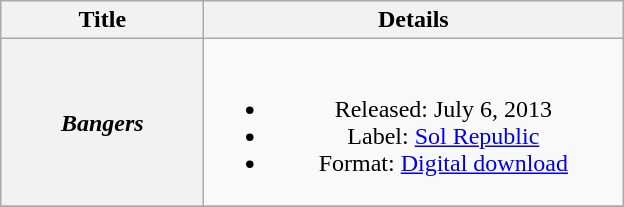<table class="wikitable plainrowheaders" style="text-align:center;" border="1">
<tr>
<th scope="col" style="width:8em;">Title</th>
<th scope="col" style="width:17em;">Details</th>
</tr>
<tr>
<th scope="row"><em>Bangers</em></th>
<td><br><ul><li>Released: July 6, 2013</li><li>Label: <a href='#'>Sol Republic</a></li><li>Format: <a href='#'>Digital download</a></li></ul></td>
</tr>
<tr>
</tr>
</table>
